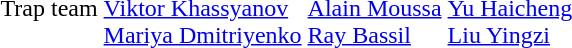<table>
<tr>
<td>Trap team</td>
<td><br><a href='#'>Viktor Khassyanov</a><br><a href='#'>Mariya Dmitriyenko</a></td>
<td><br><a href='#'>Alain Moussa</a><br><a href='#'>Ray Bassil</a></td>
<td><br><a href='#'>Yu Haicheng</a><br><a href='#'>Liu Yingzi</a></td>
</tr>
</table>
